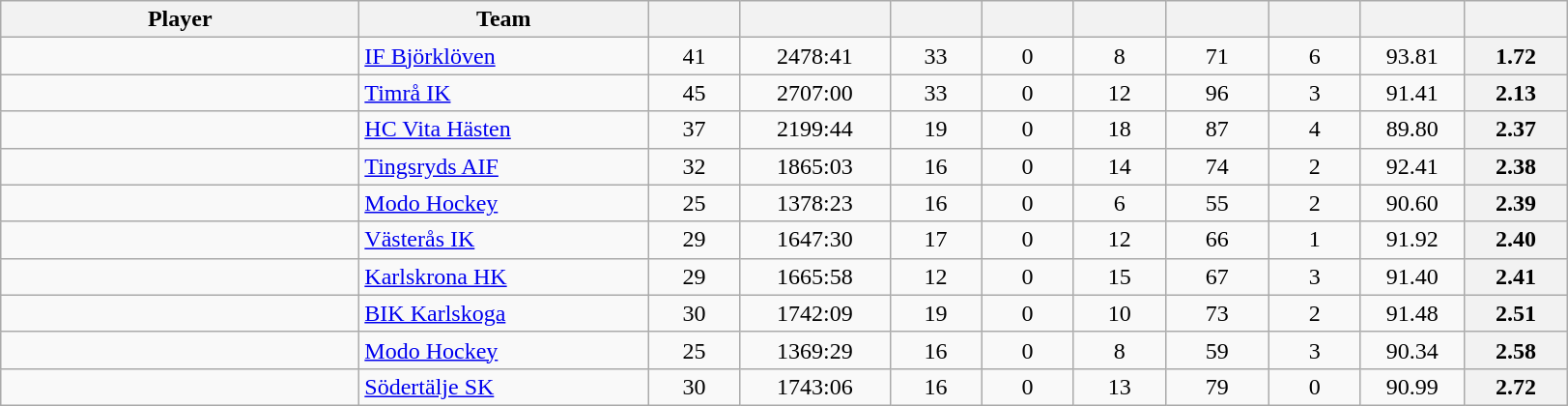<table class="wikitable sortable" style="text-align: center">
<tr>
<th style="width: 15em;">Player</th>
<th style="width: 12em;">Team</th>
<th style="width: 3.5em;"></th>
<th style="width: 6em;"></th>
<th style="width: 3.5em;"></th>
<th style="width: 3.5em;"></th>
<th style="width: 3.5em;"></th>
<th style="width: 4em;"></th>
<th style="width: 3.5em;"></th>
<th style="width: 4em;"></th>
<th style="width: 4em;"></th>
</tr>
<tr>
<td style="text-align:left;"> </td>
<td style="text-align:left;"><a href='#'>IF Björklöven</a></td>
<td>41</td>
<td>2478:41</td>
<td>33</td>
<td>0</td>
<td>8</td>
<td>71</td>
<td>6</td>
<td>93.81</td>
<th>1.72</th>
</tr>
<tr>
<td style="text-align:left;"> </td>
<td style="text-align:left;"><a href='#'>Timrå IK</a></td>
<td>45</td>
<td>2707:00</td>
<td>33</td>
<td>0</td>
<td>12</td>
<td>96</td>
<td>3</td>
<td>91.41</td>
<th>2.13</th>
</tr>
<tr>
<td style="text-align:left;"> </td>
<td style="text-align:left;"><a href='#'>HC Vita Hästen</a></td>
<td>37</td>
<td>2199:44</td>
<td>19</td>
<td>0</td>
<td>18</td>
<td>87</td>
<td>4</td>
<td>89.80</td>
<th>2.37</th>
</tr>
<tr>
<td style="text-align:left;"> </td>
<td style="text-align:left;"><a href='#'>Tingsryds AIF</a></td>
<td>32</td>
<td>1865:03</td>
<td>16</td>
<td>0</td>
<td>14</td>
<td>74</td>
<td>2</td>
<td>92.41</td>
<th>2.38</th>
</tr>
<tr>
<td style="text-align:left;"> </td>
<td style="text-align:left;"><a href='#'>Modo Hockey</a></td>
<td>25</td>
<td>1378:23</td>
<td>16</td>
<td>0</td>
<td>6</td>
<td>55</td>
<td>2</td>
<td>90.60</td>
<th>2.39</th>
</tr>
<tr>
<td style="text-align:left;"> </td>
<td style="text-align:left;"><a href='#'>Västerås IK</a></td>
<td>29</td>
<td>1647:30</td>
<td>17</td>
<td>0</td>
<td>12</td>
<td>66</td>
<td>1</td>
<td>91.92</td>
<th>2.40</th>
</tr>
<tr>
<td style="text-align:left;"> </td>
<td style="text-align:left;"><a href='#'>Karlskrona HK</a></td>
<td>29</td>
<td>1665:58</td>
<td>12</td>
<td>0</td>
<td>15</td>
<td>67</td>
<td>3</td>
<td>91.40</td>
<th>2.41</th>
</tr>
<tr>
<td style="text-align:left;"> </td>
<td style="text-align:left;"><a href='#'>BIK Karlskoga</a></td>
<td>30</td>
<td>1742:09</td>
<td>19</td>
<td>0</td>
<td>10</td>
<td>73</td>
<td>2</td>
<td>91.48</td>
<th>2.51</th>
</tr>
<tr>
<td style="text-align:left;"> </td>
<td style="text-align:left;"><a href='#'>Modo Hockey</a></td>
<td>25</td>
<td>1369:29</td>
<td>16</td>
<td>0</td>
<td>8</td>
<td>59</td>
<td>3</td>
<td>90.34</td>
<th>2.58</th>
</tr>
<tr>
<td style="text-align:left;"> </td>
<td style="text-align:left;"><a href='#'>Södertälje SK</a></td>
<td>30</td>
<td>1743:06</td>
<td>16</td>
<td>0</td>
<td>13</td>
<td>79</td>
<td>0</td>
<td>90.99</td>
<th>2.72</th>
</tr>
</table>
